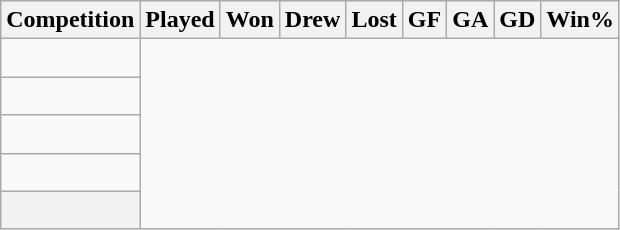<table class="wikitable sortable" style="text-align: center;">
<tr>
<th>Competition</th>
<th>Played</th>
<th>Won</th>
<th>Drew</th>
<th>Lost</th>
<th>GF</th>
<th>GA</th>
<th>GD</th>
<th>Win%</th>
</tr>
<tr>
<td align=left><br></td>
</tr>
<tr>
<td align=left><br></td>
</tr>
<tr>
<td align=left><br></td>
</tr>
<tr>
<td align=left><br></td>
</tr>
<tr class="sortbottom">
<th><br></th>
</tr>
</table>
